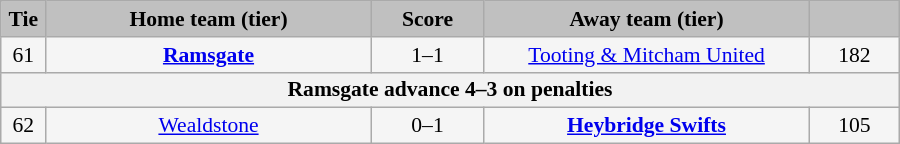<table class="wikitable" style="width: 600px; background:WhiteSmoke; text-align:center; font-size:90%">
<tr>
<td scope="col" style="width:  5.00%; background:silver;"><strong>Tie</strong></td>
<td scope="col" style="width: 36.25%; background:silver;"><strong>Home team (tier)</strong></td>
<td scope="col" style="width: 12.50%; background:silver;"><strong>Score</strong></td>
<td scope="col" style="width: 36.25%; background:silver;"><strong>Away team (tier)</strong></td>
<td scope="col" style="width: 10.00%; background:silver;"><strong></strong></td>
</tr>
<tr>
<td>61</td>
<td><strong><a href='#'>Ramsgate</a></strong></td>
<td>1–1</td>
<td><a href='#'>Tooting & Mitcham United</a></td>
<td>182</td>
</tr>
<tr>
<th colspan=5>Ramsgate advance 4–3 on penalties</th>
</tr>
<tr>
<td>62</td>
<td><a href='#'>Wealdstone</a></td>
<td>0–1 </td>
<td><strong><a href='#'>Heybridge Swifts</a></strong></td>
<td>105</td>
</tr>
</table>
